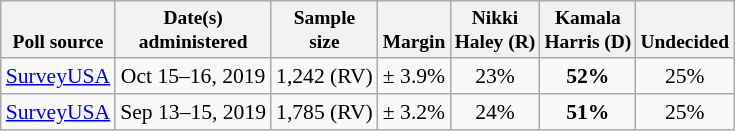<table class="wikitable" style="font-size:90%;text-align:center;">
<tr valign=bottom style="font-size:90%;">
<th>Poll source</th>
<th>Date(s)<br>administered</th>
<th>Sample<br>size</th>
<th>Margin<br></th>
<th>Nikki<br>Haley (R)</th>
<th>Kamala<br>Harris (D)</th>
<th>Undecided</th>
</tr>
<tr>
<td style="text-align:left;"><a href='#'>SurveyUSA</a></td>
<td>Oct 15–16, 2019</td>
<td>1,242 (RV)</td>
<td>± 3.9%</td>
<td>23%</td>
<td><strong>52%</strong></td>
<td>25%</td>
</tr>
<tr>
<td style="text-align:left;"><a href='#'>SurveyUSA</a></td>
<td>Sep 13–15, 2019</td>
<td>1,785 (RV)</td>
<td>± 3.2%</td>
<td>24%</td>
<td><strong>51%</strong></td>
<td>25%</td>
</tr>
</table>
